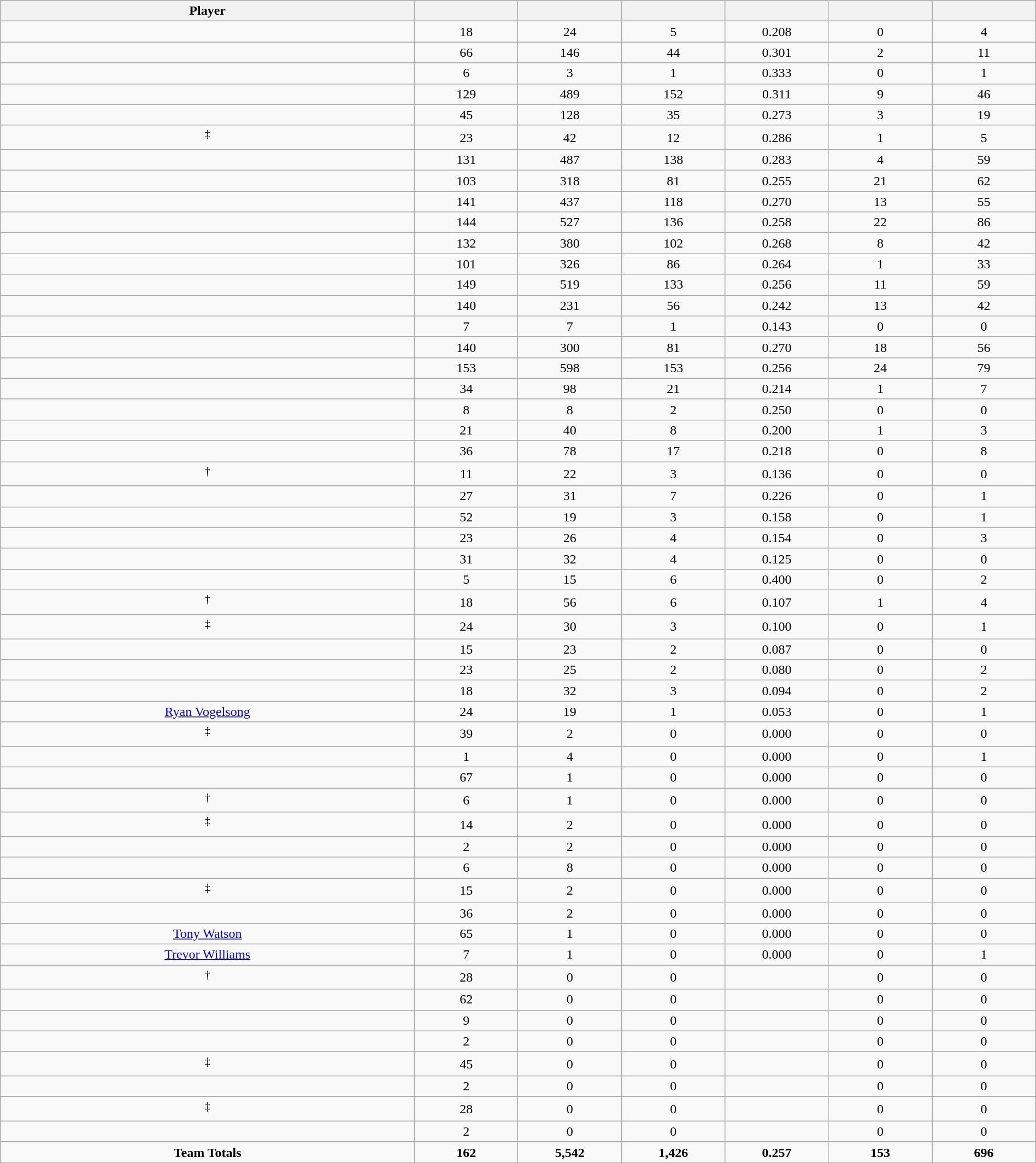<table class="wikitable sortable" style="text-align:center;" width="100%">
<tr>
<th width="40%">Player</th>
<th width="10%"></th>
<th width="10%"></th>
<th width="10%"></th>
<th width="10%"></th>
<th width="10%"></th>
<th width="10%"></th>
</tr>
<tr>
<td></td>
<td>18</td>
<td>24</td>
<td>5</td>
<td>0.208</td>
<td>0</td>
<td>4</td>
</tr>
<tr>
<td></td>
<td>66</td>
<td>146</td>
<td>44</td>
<td>0.301</td>
<td>2</td>
<td>11</td>
</tr>
<tr>
<td></td>
<td>6</td>
<td>3</td>
<td>1</td>
<td>0.333</td>
<td>0</td>
<td>1</td>
</tr>
<tr>
<td><strong></strong></td>
<td>129</td>
<td>489</td>
<td>152</td>
<td>0.311</td>
<td>9</td>
<td>46</td>
</tr>
<tr>
<td></td>
<td>45</td>
<td>128</td>
<td>35</td>
<td>0.273</td>
<td>3</td>
<td>19</td>
</tr>
<tr>
<td><sup>‡</sup></td>
<td>23</td>
<td>42</td>
<td>12</td>
<td>0.286</td>
<td>1</td>
<td>5</td>
</tr>
<tr>
<td><strong></strong></td>
<td>131</td>
<td>487</td>
<td>138</td>
<td>0.283</td>
<td>4</td>
<td>59</td>
</tr>
<tr>
<td></td>
<td>103</td>
<td>318</td>
<td>81</td>
<td>0.255</td>
<td>21</td>
<td>62</td>
</tr>
<tr>
<td></td>
<td>141</td>
<td>437</td>
<td>118</td>
<td>0.270</td>
<td>13</td>
<td>55</td>
</tr>
<tr>
<td><strong></strong></td>
<td>144</td>
<td>527</td>
<td>136</td>
<td>0.258</td>
<td>22</td>
<td>86</td>
</tr>
<tr>
<td></td>
<td>132</td>
<td>380</td>
<td>102</td>
<td>0.268</td>
<td>8</td>
<td>42</td>
</tr>
<tr>
<td></td>
<td>101</td>
<td>326</td>
<td>86</td>
<td>0.264</td>
<td>1</td>
<td>33</td>
</tr>
<tr>
<td><strong></strong></td>
<td>149</td>
<td>519</td>
<td>133</td>
<td>0.256</td>
<td>11</td>
<td>59</td>
</tr>
<tr>
<td></td>
<td>140</td>
<td>231</td>
<td>56</td>
<td>0.242</td>
<td>13</td>
<td>42</td>
</tr>
<tr>
<td></td>
<td>7</td>
<td>7</td>
<td>1</td>
<td>0.143</td>
<td>0</td>
<td>0</td>
</tr>
<tr>
<td></td>
<td>140</td>
<td>300</td>
<td>81</td>
<td>0.270</td>
<td>18</td>
<td>56</td>
</tr>
<tr>
<td><strong></strong></td>
<td>153</td>
<td>598</td>
<td>153</td>
<td>0.256</td>
<td>24</td>
<td>79</td>
</tr>
<tr>
<td></td>
<td>34</td>
<td>98</td>
<td>21</td>
<td>0.214</td>
<td>1</td>
<td>7</td>
</tr>
<tr>
<td></td>
<td>8</td>
<td>8</td>
<td>2</td>
<td>0.250</td>
<td>0</td>
<td>0</td>
</tr>
<tr>
<td></td>
<td>21</td>
<td>40</td>
<td>8</td>
<td>0.200</td>
<td>1</td>
<td>3</td>
</tr>
<tr>
<td></td>
<td>36</td>
<td>78</td>
<td>17</td>
<td>0.218</td>
<td>0</td>
<td>8</td>
</tr>
<tr>
<td><sup>†</sup></td>
<td>11</td>
<td>22</td>
<td>3</td>
<td>0.136</td>
<td>0</td>
<td>0</td>
</tr>
<tr>
<td></td>
<td>27</td>
<td>31</td>
<td>7</td>
<td>0.226</td>
<td>0</td>
<td>1</td>
</tr>
<tr>
<td></td>
<td>52</td>
<td>19</td>
<td>3</td>
<td>0.158</td>
<td>0</td>
<td>1</td>
</tr>
<tr>
<td></td>
<td>23</td>
<td>26</td>
<td>4</td>
<td>0.154</td>
<td>0</td>
<td>3</td>
</tr>
<tr>
<td></td>
<td>31</td>
<td>32</td>
<td>4</td>
<td>0.125</td>
<td>0</td>
<td>0</td>
</tr>
<tr>
<td></td>
<td>5</td>
<td>15</td>
<td>6</td>
<td>0.400</td>
<td>0</td>
<td>2</td>
</tr>
<tr>
<td><sup>†</sup></td>
<td>18</td>
<td>56</td>
<td>6</td>
<td>0.107</td>
<td>1</td>
<td>4</td>
</tr>
<tr>
<td><sup>‡</sup></td>
<td>24</td>
<td>30</td>
<td>3</td>
<td>0.100</td>
<td>0</td>
<td>1</td>
</tr>
<tr>
<td></td>
<td>15</td>
<td>23</td>
<td>2</td>
<td>0.087</td>
<td>0</td>
<td>0</td>
</tr>
<tr>
<td></td>
<td>23</td>
<td>25</td>
<td>2</td>
<td>0.080</td>
<td>0</td>
<td>2</td>
</tr>
<tr>
<td></td>
<td>18</td>
<td>32</td>
<td>3</td>
<td>0.094</td>
<td>0</td>
<td>2</td>
</tr>
<tr>
<td><a href='#'>Ryan Vogelsong</a></td>
<td>24</td>
<td>19</td>
<td>1</td>
<td>0.053</td>
<td>0</td>
<td>1</td>
</tr>
<tr>
<td><sup>‡</sup></td>
<td>39</td>
<td>2</td>
<td>0</td>
<td>0.000</td>
<td>0</td>
<td>0</td>
</tr>
<tr>
<td></td>
<td>1</td>
<td>4</td>
<td>0</td>
<td>0.000</td>
<td>0</td>
<td>1</td>
</tr>
<tr>
<td></td>
<td>67</td>
<td>1</td>
<td>0</td>
<td>0.000</td>
<td>0</td>
<td>0</td>
</tr>
<tr>
<td><sup>†</sup></td>
<td>6</td>
<td>1</td>
<td>0</td>
<td>0.000</td>
<td>0</td>
<td>0</td>
</tr>
<tr>
<td><sup>‡</sup></td>
<td>14</td>
<td>2</td>
<td>0</td>
<td>0.000</td>
<td>0</td>
<td>0</td>
</tr>
<tr>
<td></td>
<td>2</td>
<td>2</td>
<td>0</td>
<td>0.000</td>
<td>0</td>
<td>0</td>
</tr>
<tr>
<td></td>
<td>6</td>
<td>8</td>
<td>0</td>
<td>0.000</td>
<td>0</td>
<td>0</td>
</tr>
<tr>
<td><sup>‡</sup></td>
<td>15</td>
<td>2</td>
<td>0</td>
<td>0.000</td>
<td>0</td>
<td>0</td>
</tr>
<tr>
<td></td>
<td>36</td>
<td>2</td>
<td>0</td>
<td>0.000</td>
<td>0</td>
<td>0</td>
</tr>
<tr>
<td><a href='#'>Tony Watson</a></td>
<td>65</td>
<td>1</td>
<td>0</td>
<td>0.000</td>
<td>0</td>
<td>0</td>
</tr>
<tr>
<td><a href='#'>Trevor Williams</a></td>
<td>7</td>
<td>1</td>
<td>0</td>
<td>0.000</td>
<td>0</td>
<td>1</td>
</tr>
<tr>
<td><sup>†</sup></td>
<td>28</td>
<td>0</td>
<td>0</td>
<td></td>
<td>0</td>
<td>0</td>
</tr>
<tr>
<td></td>
<td>62</td>
<td>0</td>
<td>0</td>
<td></td>
<td>0</td>
<td>0</td>
</tr>
<tr>
<td></td>
<td>9</td>
<td>0</td>
<td>0</td>
<td></td>
<td>0</td>
<td>0</td>
</tr>
<tr>
<td></td>
<td>2</td>
<td>0</td>
<td>0</td>
<td></td>
<td>0</td>
<td>0</td>
</tr>
<tr>
<td><sup>‡</sup></td>
<td>45</td>
<td>0</td>
<td>0</td>
<td></td>
<td>0</td>
<td>0</td>
</tr>
<tr>
<td></td>
<td>2</td>
<td>0</td>
<td>0</td>
<td></td>
<td>0</td>
<td>0</td>
</tr>
<tr>
<td><sup>‡</sup></td>
<td>28</td>
<td>0</td>
<td>0</td>
<td></td>
<td>0</td>
<td>0</td>
</tr>
<tr>
<td></td>
<td>2</td>
<td>0</td>
<td>0</td>
<td></td>
<td>0</td>
<td>0</td>
</tr>
<tr>
<td><strong>Team Totals</strong></td>
<td><strong>162</strong></td>
<td><strong>5,542</strong></td>
<td><strong>1,426</strong></td>
<td><strong>0.257</strong></td>
<td><strong>153</strong></td>
<td><strong>696</strong></td>
</tr>
</table>
